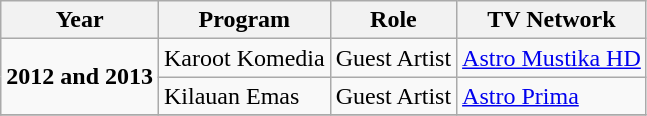<table class="wikitable">
<tr>
<th><strong>Year</strong></th>
<th><strong>Program</strong></th>
<th><strong>Role</strong></th>
<th><strong>TV Network</strong></th>
</tr>
<tr>
<td rowspan="2" style="text-align:center;"><strong>2012 and 2013</strong></td>
<td>Karoot Komedia</td>
<td>Guest Artist</td>
<td><a href='#'>Astro Mustika HD</a></td>
</tr>
<tr>
<td>Kilauan Emas</td>
<td>Guest Artist</td>
<td><a href='#'>Astro Prima</a></td>
</tr>
<tr>
</tr>
</table>
